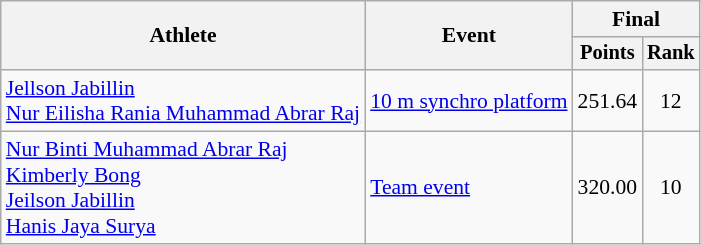<table class=wikitable style="font-size:90%">
<tr>
<th rowspan="2">Athlete</th>
<th rowspan="2">Event</th>
<th colspan="2">Final</th>
</tr>
<tr style="font-size:95%">
<th>Points</th>
<th>Rank</th>
</tr>
<tr align=center>
<td align=left><a href='#'>Jellson Jabillin</a><br> <a href='#'>Nur Eilisha Rania Muhammad Abrar Raj</a></td>
<td align=left><a href='#'>10 m synchro platform</a></td>
<td>251.64</td>
<td>12</td>
</tr>
<tr align=center>
<td align=left><a href='#'>Nur Binti Muhammad Abrar Raj</a><br> <a href='#'>Kimberly Bong</a><br> <a href='#'>Jeilson Jabillin</a><br> <a href='#'>Hanis Jaya Surya</a></td>
<td align=left><a href='#'>Team event</a></td>
<td>320.00</td>
<td>10</td>
</tr>
</table>
